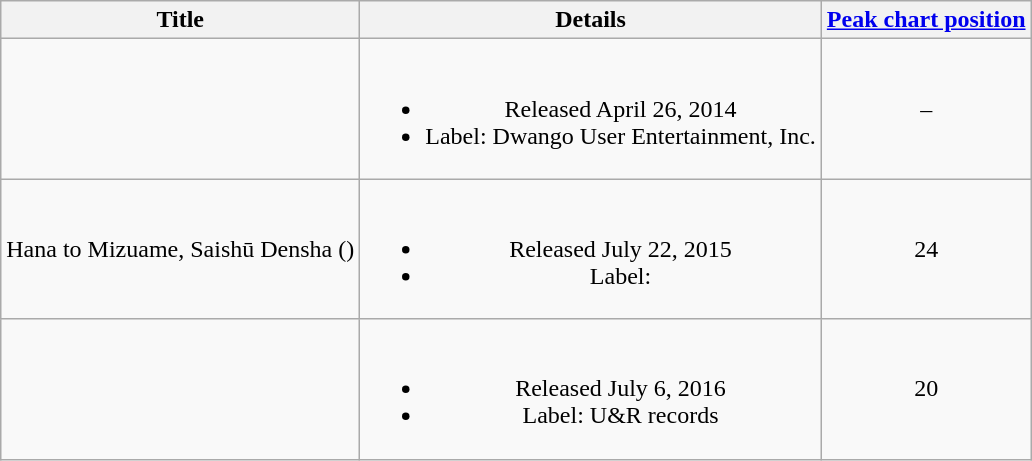<table class="wikitable" style="text-align:center">
<tr>
<th>Title</th>
<th>Details</th>
<th><a href='#'>Peak chart position</a></th>
</tr>
<tr>
<td></td>
<td><br><ul><li>Released April 26, 2014</li><li>Label: Dwango User Entertainment, Inc.</li></ul></td>
<td>–</td>
</tr>
<tr>
<td>Hana to Mizuame, Saishū Densha ()</td>
<td><br><ul><li>Released July 22, 2015</li><li>Label: </li></ul></td>
<td>24</td>
</tr>
<tr>
<td></td>
<td><br><ul><li>Released July 6, 2016</li><li>Label: U&R records</li></ul></td>
<td>20</td>
</tr>
</table>
